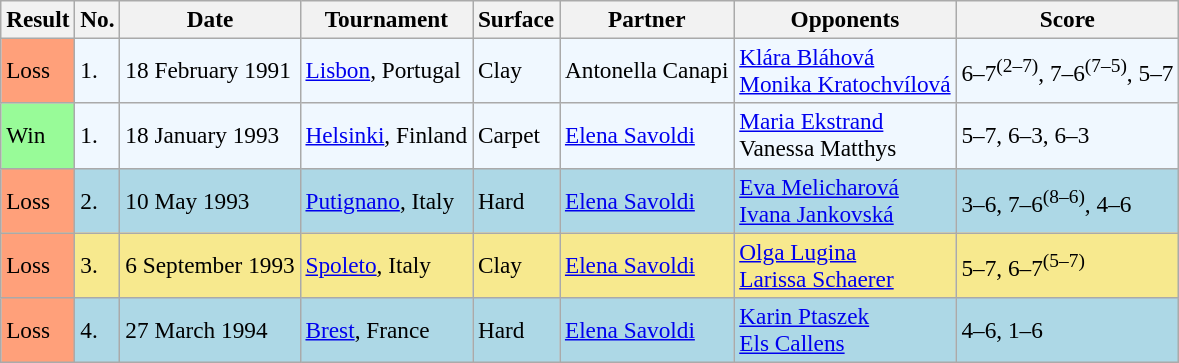<table class="sortable wikitable" style=font-size:97%>
<tr>
<th>Result</th>
<th>No.</th>
<th>Date</th>
<th>Tournament</th>
<th>Surface</th>
<th>Partner</th>
<th>Opponents</th>
<th>Score</th>
</tr>
<tr style="background:#f0f8ff;">
<td style="background:#ffa07a;">Loss</td>
<td>1.</td>
<td>18 February 1991</td>
<td><a href='#'>Lisbon</a>, Portugal</td>
<td>Clay</td>
<td> Antonella Canapi</td>
<td> <a href='#'>Klára Bláhová</a> <br>  <a href='#'>Monika Kratochvílová</a></td>
<td>6–7<sup>(2–7)</sup>, 7–6<sup>(7–5)</sup>, 5–7</td>
</tr>
<tr bgcolor="#f0f8ff">
<td style="background:#98fb98;">Win</td>
<td>1.</td>
<td>18 January 1993</td>
<td><a href='#'>Helsinki</a>, Finland</td>
<td>Carpet</td>
<td> <a href='#'>Elena Savoldi</a></td>
<td> <a href='#'>Maria Ekstrand</a> <br>  Vanessa Matthys</td>
<td>5–7, 6–3, 6–3</td>
</tr>
<tr style="background:lightblue;">
<td style="background:#ffa07a;">Loss</td>
<td>2.</td>
<td>10 May 1993</td>
<td><a href='#'>Putignano</a>, Italy</td>
<td>Hard</td>
<td> <a href='#'>Elena Savoldi</a></td>
<td> <a href='#'>Eva Melicharová</a> <br>  <a href='#'>Ivana Jankovská</a></td>
<td>3–6, 7–6<sup>(8–6)</sup>, 4–6</td>
</tr>
<tr style="background:#f7e98e;">
<td style="background:#ffa07a;">Loss</td>
<td>3.</td>
<td>6 September 1993</td>
<td><a href='#'>Spoleto</a>, Italy</td>
<td>Clay</td>
<td> <a href='#'>Elena Savoldi</a></td>
<td> <a href='#'>Olga Lugina</a> <br>  <a href='#'>Larissa Schaerer</a></td>
<td>5–7, 6–7<sup>(5–7)</sup></td>
</tr>
<tr bgcolor="lightblue">
<td style="background:#ffa07a;">Loss</td>
<td>4.</td>
<td>27 March 1994</td>
<td><a href='#'>Brest</a>, France</td>
<td>Hard</td>
<td> <a href='#'>Elena Savoldi</a></td>
<td> <a href='#'>Karin Ptaszek</a> <br> <a href='#'>Els Callens</a></td>
<td>4–6, 1–6</td>
</tr>
</table>
